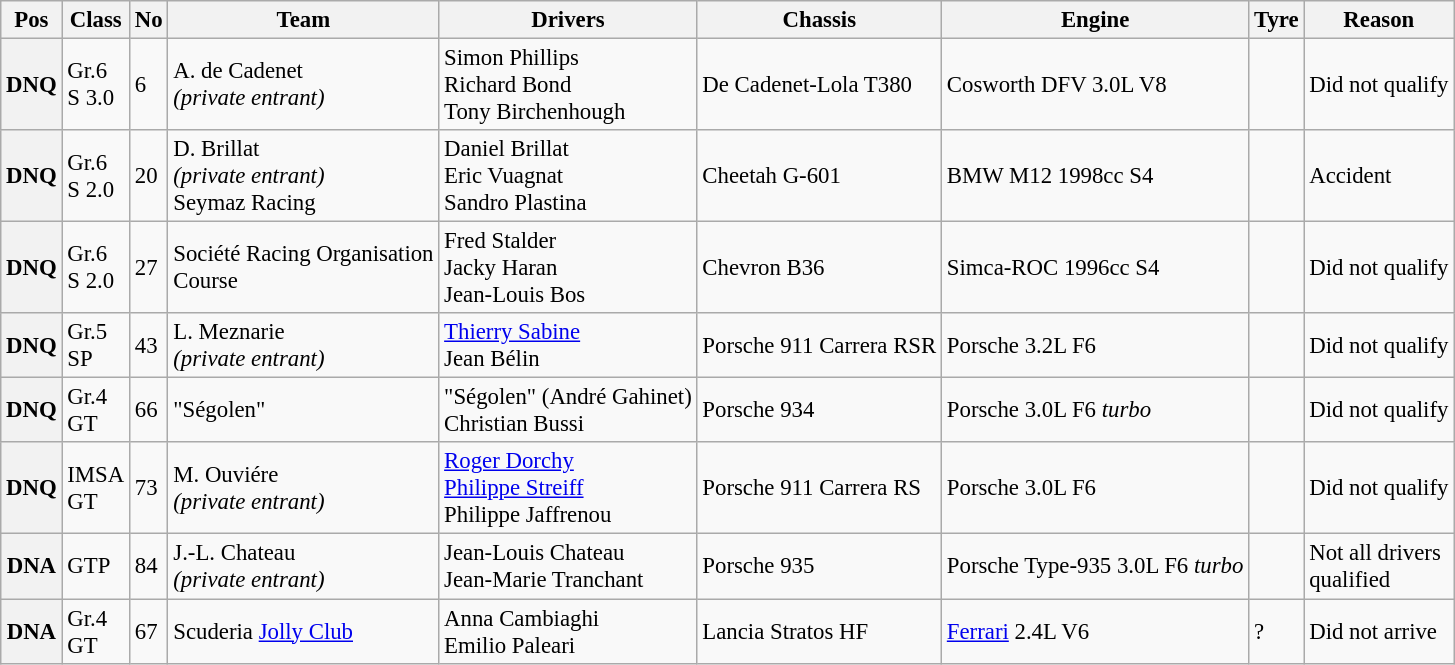<table class="wikitable" style="font-size: 95%;">
<tr>
<th>Pos</th>
<th>Class</th>
<th>No</th>
<th>Team</th>
<th>Drivers</th>
<th>Chassis</th>
<th>Engine</th>
<th>Tyre</th>
<th>Reason</th>
</tr>
<tr>
<th>DNQ</th>
<td>Gr.6<br>S 3.0</td>
<td>6</td>
<td> A. de Cadenet<br><em>(private entrant)</em></td>
<td> Simon Phillips<br> Richard Bond<br> Tony Birchenhough</td>
<td>De Cadenet-Lola T380</td>
<td>Cosworth DFV 3.0L V8</td>
<td></td>
<td>Did not qualify</td>
</tr>
<tr>
<th>DNQ</th>
<td>Gr.6<br>S 2.0</td>
<td>20</td>
<td> D. Brillat<br><em>(private entrant)</em><br> Seymaz Racing</td>
<td> Daniel Brillat<br> Eric Vuagnat<br>  Sandro Plastina</td>
<td>Cheetah G-601</td>
<td>BMW M12 1998cc S4</td>
<td></td>
<td>Accident</td>
</tr>
<tr>
<th>DNQ</th>
<td>Gr.6<br>S 2.0</td>
<td>27</td>
<td> Société Racing Organisation<br> Course</td>
<td> Fred Stalder<br>  Jacky Haran<br> Jean-Louis Bos</td>
<td>Chevron B36</td>
<td>Simca-ROC 1996cc S4</td>
<td></td>
<td>Did not qualify</td>
</tr>
<tr>
<th>DNQ</th>
<td>Gr.5<br>SP</td>
<td>43</td>
<td> L. Meznarie<br><em>(private entrant)</em></td>
<td> <a href='#'>Thierry Sabine</a><br> Jean Bélin</td>
<td>Porsche 911 Carrera RSR</td>
<td>Porsche 3.2L F6</td>
<td></td>
<td>Did not qualify</td>
</tr>
<tr>
<th>DNQ</th>
<td>Gr.4<br>GT</td>
<td>66</td>
<td> "Ségolen"</td>
<td> "Ségolen" (André Gahinet)<br> Christian Bussi</td>
<td>Porsche 934</td>
<td>Porsche 3.0L F6 <em>turbo</em></td>
<td></td>
<td>Did not qualify</td>
</tr>
<tr>
<th>DNQ</th>
<td>IMSA<br> GT</td>
<td>73</td>
<td> M. Ouviére<br><em>(private entrant)</em></td>
<td> <a href='#'>Roger Dorchy</a><br> <a href='#'>Philippe Streiff</a><br>  Philippe Jaffrenou</td>
<td>Porsche 911 Carrera RS</td>
<td>Porsche 3.0L F6</td>
<td></td>
<td>Did not qualify</td>
</tr>
<tr>
<th>DNA</th>
<td>GTP</td>
<td>84</td>
<td> J.-L. Chateau<br><em>(private entrant)</em></td>
<td> Jean-Louis Chateau<br> Jean-Marie Tranchant</td>
<td>Porsche 935</td>
<td>Porsche Type-935 3.0L F6 <em>turbo</em></td>
<td></td>
<td>Not all drivers<br>qualified</td>
</tr>
<tr>
<th>DNA</th>
<td>Gr.4<br>GT</td>
<td>67</td>
<td> Scuderia <a href='#'>Jolly Club</a></td>
<td> Anna Cambiaghi<br> Emilio Paleari</td>
<td>Lancia Stratos HF</td>
<td><a href='#'>Ferrari</a> 2.4L V6</td>
<td>?</td>
<td>Did not arrive</td>
</tr>
</table>
